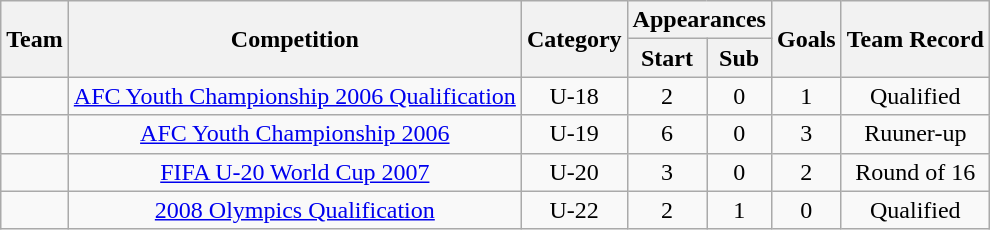<table class="wikitable" style="text-align: center;">
<tr>
<th rowspan="2">Team</th>
<th rowspan="2">Competition</th>
<th rowspan="2">Category</th>
<th colspan="2">Appearances</th>
<th rowspan="2">Goals</th>
<th rowspan="2">Team Record</th>
</tr>
<tr>
<th>Start</th>
<th>Sub</th>
</tr>
<tr>
<td align="left"></td>
<td><a href='#'>AFC Youth Championship 2006 Qualification</a></td>
<td>U-18</td>
<td>2</td>
<td>0</td>
<td>1</td>
<td>Qualified</td>
</tr>
<tr>
<td align="left"></td>
<td><a href='#'>AFC Youth Championship 2006</a></td>
<td>U-19</td>
<td>6</td>
<td>0</td>
<td>3</td>
<td>Ruuner-up</td>
</tr>
<tr>
<td align="left"></td>
<td><a href='#'>FIFA U-20 World Cup 2007</a></td>
<td>U-20</td>
<td>3</td>
<td>0</td>
<td>2</td>
<td>Round of 16</td>
</tr>
<tr>
<td align="left"></td>
<td><a href='#'>2008 Olympics Qualification</a></td>
<td>U-22</td>
<td>2</td>
<td>1</td>
<td>0</td>
<td>Qualified</td>
</tr>
</table>
